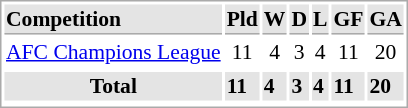<table style="text-align: left; cellspacing:0; cellpadding:3; border:1px solid #AAAAAA;font-size:90%">
<tr bgcolor="#E4E4E4">
<th style="border-bottom:1px solid #AAAAAA" style="text-align: center;">Competition</th>
<th style="border-bottom:1px solid #AAAAAA" style="text-align: center;">Pld</th>
<th style="border-bottom:1px solid #AAAAAA" style="text-align: center;">W</th>
<th style="border-bottom:1px solid #AAAAAA" style="text-align: center;">D</th>
<th style="border-bottom:1px solid #AAAAAA" style="text-align: center;">L</th>
<th style="border-bottom:1px solid #AAAAAA" style="text-align: center;">GF</th>
<th style="border-bottom:1px solid #AAAAAA" style="text-align: center;">GA</th>
</tr>
<tr>
<td><a href='#'>AFC Champions League</a></td>
<td style="text-align: center;">11</td>
<td style="text-align: center;">4</td>
<td style="text-align: center;">3</td>
<td style="text-align: center;">4</td>
<td style="text-align: center;">11</td>
<td style="text-align: center;">20</td>
</tr>
<tr>
</tr>
<tr style="background:#E4E4E4;">
<th ! colspan="1" style="text-align: center;">Total</th>
<th>11</th>
<th>4</th>
<th>3</th>
<th>4</th>
<th>11</th>
<th>20</th>
</tr>
<tr>
</tr>
</table>
